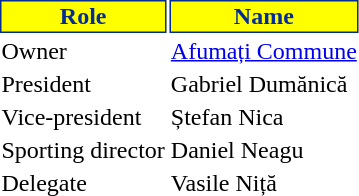<table class="toccolours">
<tr>
<th style="background:#FFFF00;color:#032c96;border:1px solid #032c96;">Role</th>
<th style="background:#FFFF00;color:#032c96;border:1px solid #032c96;">Name</th>
</tr>
<tr>
<td>Owner</td>
<td> <a href='#'>Afumați Commune</a></td>
</tr>
<tr>
<td>President</td>
<td> Gabriel Dumănică</td>
</tr>
<tr>
<td>Vice-president</td>
<td> Ștefan Nica</td>
</tr>
<tr>
<td>Sporting director</td>
<td> Daniel Neagu</td>
</tr>
<tr>
<td>Delegate</td>
<td> Vasile Niță</td>
</tr>
</table>
